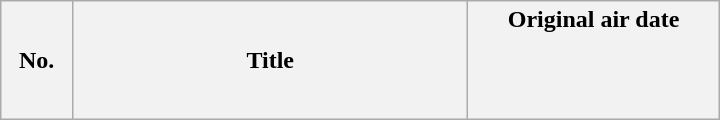<table class="wikitable plainrowheaders" style="width:30em">
<tr>
<th width="10%">No.</th>
<th width="55%">Title</th>
<th width="35%">Original air date<br><br><br><br></th>
</tr>
</table>
